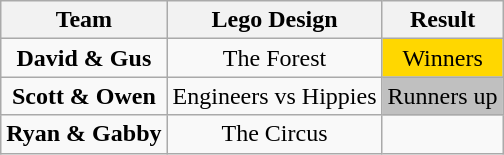<table class="wikitable" style="text-align:center">
<tr valign="top">
<th>Team</th>
<th>Lego Design</th>
<th>Result</th>
</tr>
<tr>
<td><strong>David & Gus</strong></td>
<td>The Forest</td>
<td style="background:gold">Winners</td>
</tr>
<tr>
<td><strong>Scott & Owen</strong></td>
<td>Engineers vs Hippies</td>
<td style="background:silver">Runners up</td>
</tr>
<tr>
<td><strong>Ryan & Gabby</strong></td>
<td>The Circus</td>
<td></td>
</tr>
</table>
